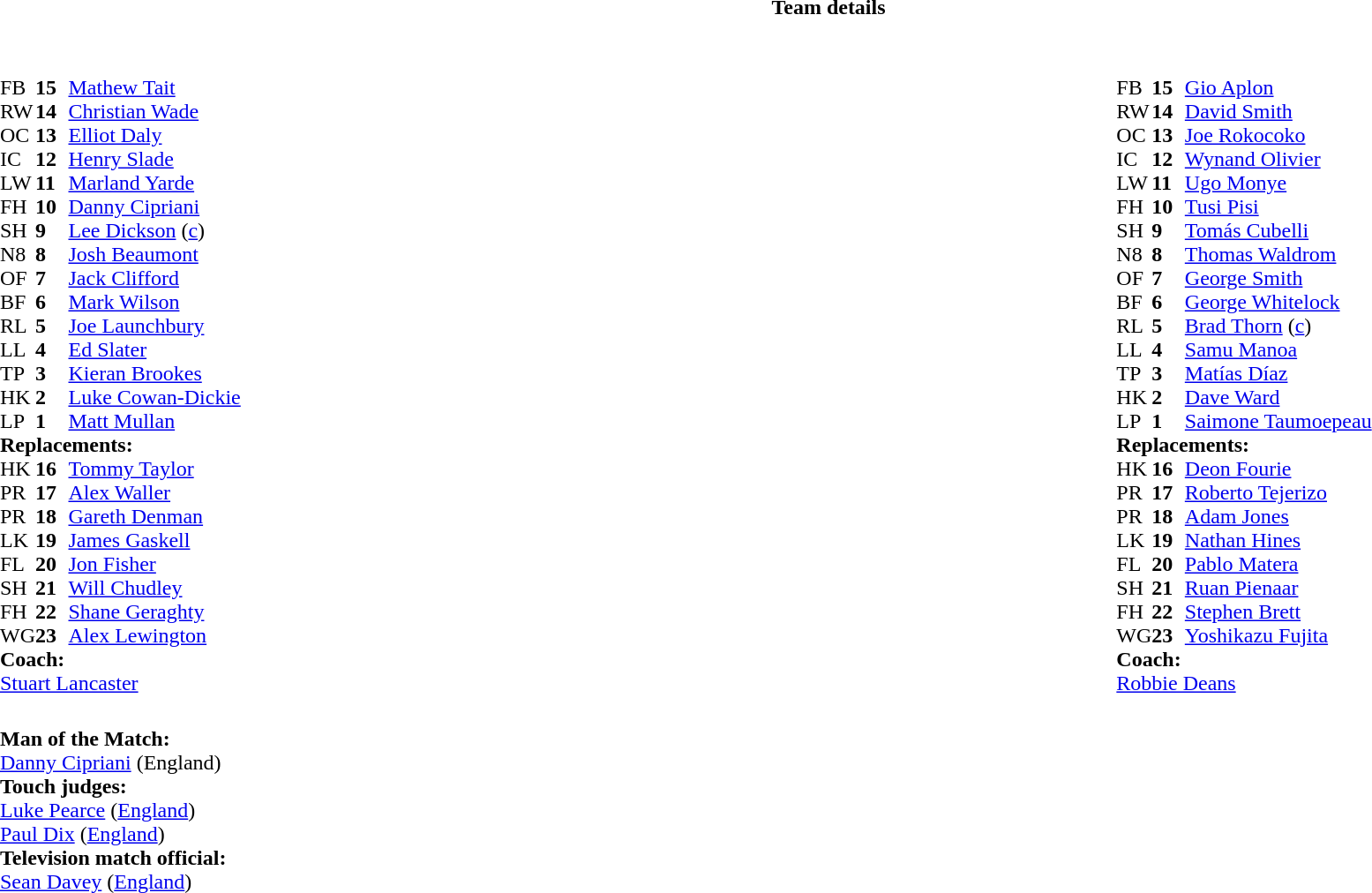<table border="0" width="100%" class="collapsible collapsed">
<tr>
<th>Team details</th>
</tr>
<tr>
<td><br><table style="width:100%;">
<tr>
<td style="vertical-align:top; width:50%"><br><table cellspacing="0" cellpadding="0">
<tr>
<th width="25"></th>
<th width="25"></th>
</tr>
<tr>
<td>FB</td>
<td><strong>15</strong></td>
<td><a href='#'>Mathew Tait</a></td>
<td></td>
<td></td>
</tr>
<tr>
<td>RW</td>
<td><strong>14</strong></td>
<td><a href='#'>Christian Wade</a></td>
</tr>
<tr>
<td>OC</td>
<td><strong>13</strong></td>
<td><a href='#'>Elliot Daly</a></td>
</tr>
<tr>
<td>IC</td>
<td><strong>12</strong></td>
<td><a href='#'>Henry Slade</a></td>
</tr>
<tr>
<td>LW</td>
<td><strong>11</strong></td>
<td><a href='#'>Marland Yarde</a></td>
<td></td>
<td></td>
</tr>
<tr>
<td>FH</td>
<td><strong>10</strong></td>
<td><a href='#'>Danny Cipriani</a></td>
</tr>
<tr>
<td>SH</td>
<td><strong>9</strong></td>
<td><a href='#'>Lee Dickson</a> (<a href='#'>c</a>)</td>
<td></td>
<td></td>
</tr>
<tr>
<td>N8</td>
<td><strong>8</strong></td>
<td><a href='#'>Josh Beaumont</a></td>
</tr>
<tr>
<td>OF</td>
<td><strong>7</strong></td>
<td><a href='#'>Jack Clifford</a></td>
</tr>
<tr>
<td>BF</td>
<td><strong>6</strong></td>
<td><a href='#'>Mark Wilson</a></td>
</tr>
<tr>
<td>RL</td>
<td><strong>5</strong></td>
<td><a href='#'>Joe Launchbury</a></td>
<td></td>
<td></td>
</tr>
<tr>
<td>LL</td>
<td><strong>4</strong></td>
<td><a href='#'>Ed Slater</a></td>
<td></td>
<td></td>
</tr>
<tr>
<td>TP</td>
<td><strong>3</strong></td>
<td><a href='#'>Kieran Brookes</a></td>
<td></td>
<td></td>
</tr>
<tr>
<td>HK</td>
<td><strong>2</strong></td>
<td><a href='#'>Luke Cowan-Dickie</a></td>
<td></td>
<td></td>
</tr>
<tr>
<td>LP</td>
<td><strong>1</strong></td>
<td><a href='#'>Matt Mullan</a></td>
<td></td>
<td></td>
</tr>
<tr>
<td colspan=3><strong>Replacements:</strong></td>
</tr>
<tr>
<td>HK</td>
<td><strong>16</strong></td>
<td><a href='#'>Tommy Taylor</a></td>
<td></td>
<td></td>
</tr>
<tr>
<td>PR</td>
<td><strong>17</strong></td>
<td><a href='#'>Alex Waller</a></td>
<td></td>
<td></td>
</tr>
<tr>
<td>PR</td>
<td><strong>18</strong></td>
<td><a href='#'>Gareth Denman</a></td>
<td></td>
<td></td>
</tr>
<tr>
<td>LK</td>
<td><strong>19</strong></td>
<td><a href='#'>James Gaskell</a></td>
<td></td>
<td></td>
</tr>
<tr>
<td>FL</td>
<td><strong>20</strong></td>
<td><a href='#'>Jon Fisher</a></td>
<td></td>
<td></td>
</tr>
<tr>
<td>SH</td>
<td><strong>21</strong></td>
<td><a href='#'>Will Chudley</a></td>
<td></td>
<td></td>
</tr>
<tr>
<td>FH</td>
<td><strong>22</strong></td>
<td><a href='#'>Shane Geraghty</a></td>
<td></td>
<td></td>
</tr>
<tr>
<td>WG</td>
<td><strong>23</strong></td>
<td><a href='#'>Alex Lewington</a></td>
<td></td>
<td></td>
</tr>
<tr>
<td colspan=3><strong>Coach:</strong></td>
</tr>
<tr>
<td colspan="4"> <a href='#'>Stuart Lancaster</a></td>
</tr>
</table>
</td>
<td style="vertical-align:top; width:50%"><br><table cellspacing="0" cellpadding="0" style="margin:auto">
<tr>
<th width="25"></th>
<th width="25"></th>
</tr>
<tr>
<td>FB</td>
<td><strong>15</strong></td>
<td> <a href='#'>Gio Aplon</a></td>
<td></td>
<td></td>
</tr>
<tr>
<td>RW</td>
<td><strong>14</strong></td>
<td> <a href='#'>David Smith</a></td>
</tr>
<tr>
<td>OC</td>
<td><strong>13</strong></td>
<td> <a href='#'>Joe Rokocoko</a></td>
</tr>
<tr>
<td>IC</td>
<td><strong>12</strong></td>
<td> <a href='#'>Wynand Olivier</a></td>
<td></td>
<td></td>
</tr>
<tr>
<td>LW</td>
<td><strong>11</strong></td>
<td> <a href='#'>Ugo Monye</a></td>
</tr>
<tr>
<td>FH</td>
<td><strong>10</strong></td>
<td> <a href='#'>Tusi Pisi</a></td>
</tr>
<tr>
<td>SH</td>
<td><strong>9</strong></td>
<td> <a href='#'>Tomás Cubelli</a></td>
<td></td>
<td></td>
</tr>
<tr>
<td>N8</td>
<td><strong>8</strong></td>
<td> <a href='#'>Thomas Waldrom</a></td>
<td></td>
</tr>
<tr>
<td>OF</td>
<td><strong>7</strong></td>
<td> <a href='#'>George Smith</a></td>
</tr>
<tr>
<td>BF</td>
<td><strong>6</strong></td>
<td> <a href='#'>George Whitelock</a></td>
<td></td>
<td></td>
</tr>
<tr>
<td>RL</td>
<td><strong>5</strong></td>
<td> <a href='#'>Brad Thorn</a> (<a href='#'>c</a>)</td>
<td></td>
</tr>
<tr>
<td>LL</td>
<td><strong>4</strong></td>
<td> <a href='#'>Samu Manoa</a></td>
</tr>
<tr>
<td>TP</td>
<td><strong>3</strong></td>
<td> <a href='#'>Matías Díaz</a></td>
<td></td>
<td></td>
</tr>
<tr>
<td>HK</td>
<td><strong>2</strong></td>
<td> <a href='#'>Dave Ward</a></td>
<td></td>
<td></td>
</tr>
<tr>
<td>LP</td>
<td><strong>1</strong></td>
<td> <a href='#'>Saimone Taumoepeau</a></td>
<td></td>
<td></td>
</tr>
<tr>
<td colspan=3><strong>Replacements:</strong></td>
</tr>
<tr>
<td>HK</td>
<td><strong>16</strong></td>
<td> <a href='#'>Deon Fourie</a></td>
<td></td>
<td></td>
</tr>
<tr>
<td>PR</td>
<td><strong>17</strong></td>
<td> <a href='#'>Roberto Tejerizo</a></td>
<td></td>
<td></td>
</tr>
<tr>
<td>PR</td>
<td><strong>18</strong></td>
<td> <a href='#'>Adam Jones</a></td>
<td></td>
<td></td>
</tr>
<tr>
<td>LK</td>
<td><strong>19</strong></td>
<td> <a href='#'>Nathan Hines</a></td>
</tr>
<tr>
<td>FL</td>
<td><strong>20</strong></td>
<td> <a href='#'>Pablo Matera</a></td>
<td></td>
<td></td>
</tr>
<tr>
<td>SH</td>
<td><strong>21</strong></td>
<td> <a href='#'>Ruan Pienaar</a></td>
<td></td>
<td></td>
</tr>
<tr>
<td>FH</td>
<td><strong>22</strong></td>
<td> <a href='#'>Stephen Brett</a></td>
<td></td>
<td></td>
</tr>
<tr>
<td>WG</td>
<td><strong>23</strong></td>
<td> <a href='#'>Yoshikazu Fujita</a></td>
<td></td>
<td></td>
</tr>
<tr>
<td colspan=3><strong>Coach:</strong></td>
</tr>
<tr>
<td colspan="4"> <a href='#'>Robbie Deans</a></td>
</tr>
</table>
</td>
</tr>
</table>
<table style="width:100%">
<tr>
<td><br><strong>Man of the Match:</strong>
<br><a href='#'>Danny Cipriani</a> (England)<br><strong>Touch judges:</strong>
<br><a href='#'>Luke Pearce</a> (<a href='#'>England</a>)
<br><a href='#'>Paul Dix</a> (<a href='#'>England</a>)
<br><strong>Television match official:</strong>
<br><a href='#'>Sean Davey</a> (<a href='#'>England</a>)</td>
</tr>
</table>
</td>
</tr>
</table>
